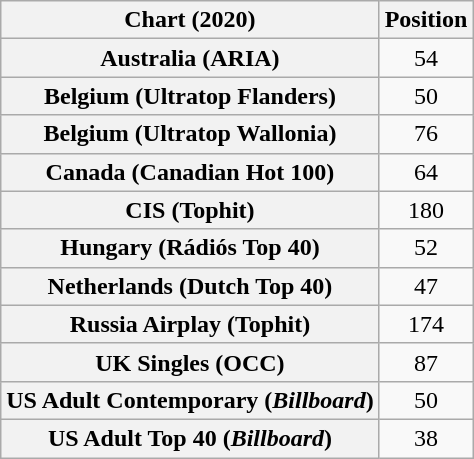<table class="wikitable sortable plainrowheaders" style="text-align:center">
<tr>
<th scope="col">Chart (2020)</th>
<th scope="col">Position</th>
</tr>
<tr>
<th scope="row">Australia (ARIA)</th>
<td>54</td>
</tr>
<tr>
<th scope="row">Belgium (Ultratop Flanders)</th>
<td>50</td>
</tr>
<tr>
<th scope="row">Belgium (Ultratop Wallonia)</th>
<td>76</td>
</tr>
<tr>
<th scope="row">Canada (Canadian Hot 100)</th>
<td>64</td>
</tr>
<tr>
<th scope="row">CIS (Tophit)</th>
<td>180</td>
</tr>
<tr>
<th scope="row">Hungary (Rádiós Top 40)</th>
<td>52</td>
</tr>
<tr>
<th scope="row">Netherlands (Dutch Top 40)</th>
<td>47</td>
</tr>
<tr>
<th scope="row">Russia Airplay (Tophit)</th>
<td>174</td>
</tr>
<tr>
<th scope="row">UK Singles (OCC)</th>
<td>87</td>
</tr>
<tr>
<th scope="row">US Adult Contemporary (<em>Billboard</em>)</th>
<td>50</td>
</tr>
<tr>
<th scope="row">US Adult Top 40 (<em>Billboard</em>)</th>
<td>38</td>
</tr>
</table>
